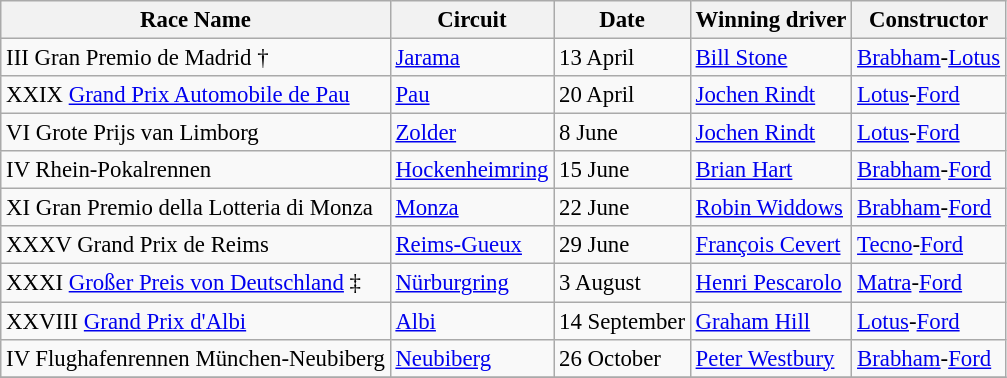<table class="wikitable" style="font-size:95%">
<tr>
<th>Race Name</th>
<th>Circuit</th>
<th>Date</th>
<th>Winning driver</th>
<th>Constructor</th>
</tr>
<tr>
<td> III Gran Premio de Madrid †</td>
<td><a href='#'>Jarama</a></td>
<td>13 April</td>
<td> <a href='#'>Bill Stone</a></td>
<td> <a href='#'>Brabham</a>-<a href='#'>Lotus</a></td>
</tr>
<tr>
<td> XXIX <a href='#'>Grand Prix Automobile de Pau</a></td>
<td><a href='#'>Pau</a></td>
<td>20 April</td>
<td> <a href='#'>Jochen Rindt</a></td>
<td> <a href='#'>Lotus</a>-<a href='#'>Ford</a></td>
</tr>
<tr>
<td> VI Grote Prijs van Limborg</td>
<td><a href='#'>Zolder</a></td>
<td>8 June</td>
<td> <a href='#'>Jochen Rindt</a></td>
<td> <a href='#'>Lotus</a>-<a href='#'>Ford</a></td>
</tr>
<tr>
<td> IV Rhein-Pokalrennen</td>
<td><a href='#'>Hockenheimring</a></td>
<td>15 June</td>
<td> <a href='#'>Brian Hart</a></td>
<td> <a href='#'>Brabham</a>-<a href='#'>Ford</a></td>
</tr>
<tr>
<td> XI Gran Premio della Lotteria di Monza</td>
<td><a href='#'>Monza</a></td>
<td>22 June</td>
<td> <a href='#'>Robin Widdows</a></td>
<td> <a href='#'>Brabham</a>-<a href='#'>Ford</a></td>
</tr>
<tr>
<td> XXXV Grand Prix de Reims</td>
<td><a href='#'>Reims-Gueux</a></td>
<td>29 June</td>
<td> <a href='#'>François Cevert</a></td>
<td> <a href='#'>Tecno</a>-<a href='#'>Ford</a></td>
</tr>
<tr>
<td> XXXI <a href='#'>Großer Preis von Deutschland</a> ‡</td>
<td><a href='#'>Nürburgring</a></td>
<td>3 August</td>
<td> <a href='#'>Henri Pescarolo</a></td>
<td> <a href='#'>Matra</a>-<a href='#'>Ford</a></td>
</tr>
<tr>
<td> XXVIII <a href='#'>Grand Prix d'Albi</a></td>
<td><a href='#'>Albi</a></td>
<td>14 September</td>
<td> <a href='#'>Graham Hill</a></td>
<td> <a href='#'>Lotus</a>-<a href='#'>Ford</a></td>
</tr>
<tr>
<td> IV Flughafenrennen München-Neubiberg</td>
<td><a href='#'>Neubiberg</a></td>
<td>26 October</td>
<td> <a href='#'>Peter Westbury</a></td>
<td> <a href='#'>Brabham</a>-<a href='#'>Ford</a></td>
</tr>
<tr>
</tr>
</table>
